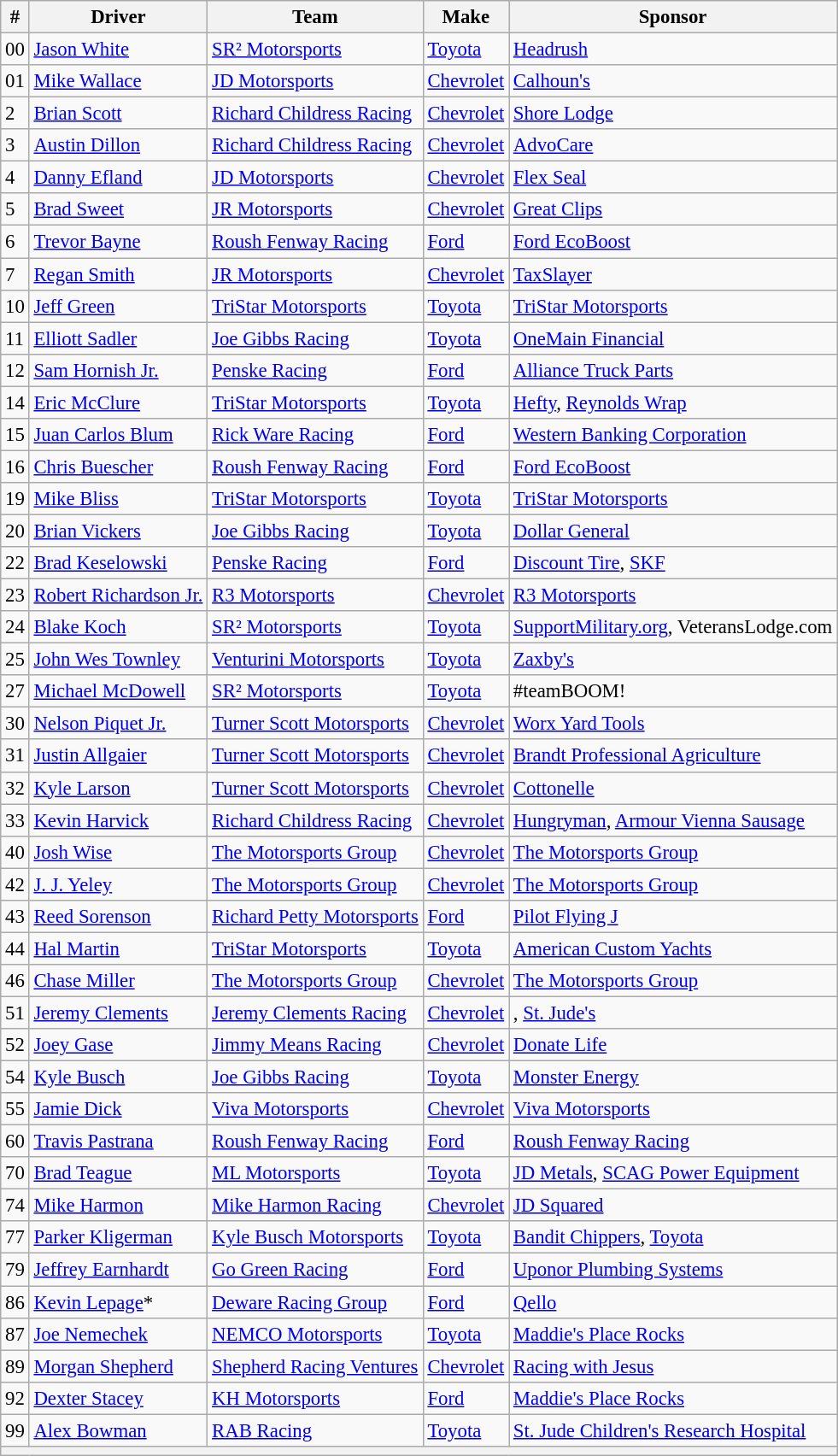<table class="wikitable" style="font-size:95%">
<tr>
<th>#</th>
<th>Driver</th>
<th>Team</th>
<th>Make</th>
<th>Sponsor</th>
</tr>
<tr>
<td>00</td>
<td><a href='#'>Jason White</a></td>
<td><a href='#'>SR² Motorsports</a></td>
<td><a href='#'>Toyota</a></td>
<td><a href='#'>Headrush</a></td>
</tr>
<tr>
<td>01</td>
<td><a href='#'>Mike Wallace</a></td>
<td><a href='#'>JD Motorsports</a></td>
<td><a href='#'>Chevrolet</a></td>
<td><a href='#'>Calhoun's</a></td>
</tr>
<tr>
<td>2</td>
<td><a href='#'>Brian Scott</a></td>
<td><a href='#'>Richard Childress Racing</a></td>
<td><a href='#'>Chevrolet</a></td>
<td><a href='#'>Shore Lodge</a></td>
</tr>
<tr>
<td>3</td>
<td><a href='#'>Austin Dillon</a></td>
<td><a href='#'>Richard Childress Racing</a></td>
<td><a href='#'>Chevrolet</a></td>
<td><a href='#'>AdvoCare</a></td>
</tr>
<tr>
<td>4</td>
<td><a href='#'>Danny Efland</a></td>
<td><a href='#'>JD Motorsports</a></td>
<td><a href='#'>Chevrolet</a></td>
<td><a href='#'>Flex Seal</a></td>
</tr>
<tr>
<td>5</td>
<td><a href='#'>Brad Sweet</a></td>
<td><a href='#'>JR Motorsports</a></td>
<td><a href='#'>Chevrolet</a></td>
<td><a href='#'>Great Clips</a></td>
</tr>
<tr>
<td>6</td>
<td><a href='#'>Trevor Bayne</a></td>
<td><a href='#'>Roush Fenway Racing</a></td>
<td><a href='#'>Ford</a></td>
<td><a href='#'>Ford EcoBoost</a></td>
</tr>
<tr>
<td>7</td>
<td><a href='#'>Regan Smith</a></td>
<td><a href='#'>JR Motorsports</a></td>
<td><a href='#'>Chevrolet</a></td>
<td><a href='#'>TaxSlayer</a></td>
</tr>
<tr>
<td>10</td>
<td><a href='#'>Jeff Green</a></td>
<td><a href='#'>TriStar Motorsports</a></td>
<td><a href='#'>Toyota</a></td>
<td><a href='#'>TriStar Motorsports</a></td>
</tr>
<tr>
<td>11</td>
<td><a href='#'>Elliott Sadler</a></td>
<td><a href='#'>Joe Gibbs Racing</a></td>
<td><a href='#'>Toyota</a></td>
<td><a href='#'>OneMain Financial</a></td>
</tr>
<tr>
<td>12</td>
<td><a href='#'>Sam Hornish Jr.</a></td>
<td><a href='#'>Penske Racing</a></td>
<td><a href='#'>Ford</a></td>
<td><a href='#'>Alliance Truck Parts</a></td>
</tr>
<tr>
<td>14</td>
<td><a href='#'>Eric McClure</a></td>
<td><a href='#'>TriStar Motorsports</a></td>
<td><a href='#'>Toyota</a></td>
<td><a href='#'>Hefty</a>, <a href='#'>Reynolds Wrap</a></td>
</tr>
<tr>
<td>15</td>
<td><a href='#'>Juan Carlos Blum</a></td>
<td><a href='#'>Rick Ware Racing</a></td>
<td><a href='#'>Ford</a></td>
<td><a href='#'>Western Banking Corporation</a></td>
</tr>
<tr>
<td>16</td>
<td><a href='#'>Chris Buescher</a></td>
<td><a href='#'>Roush Fenway Racing</a></td>
<td><a href='#'>Ford</a></td>
<td><a href='#'>Ford EcoBoost</a></td>
</tr>
<tr>
<td>19</td>
<td><a href='#'>Mike Bliss</a></td>
<td><a href='#'>TriStar Motorsports</a></td>
<td><a href='#'>Toyota</a></td>
<td><a href='#'>TriStar Motorsports</a></td>
</tr>
<tr>
<td>20</td>
<td><a href='#'>Brian Vickers</a></td>
<td><a href='#'>Joe Gibbs Racing</a></td>
<td><a href='#'>Toyota</a></td>
<td><a href='#'>Dollar General</a></td>
</tr>
<tr>
<td>22</td>
<td><a href='#'>Brad Keselowski</a></td>
<td><a href='#'>Penske Racing</a></td>
<td><a href='#'>Ford</a></td>
<td><a href='#'>Discount Tire</a>, <a href='#'>SKF</a></td>
</tr>
<tr>
<td>23</td>
<td><a href='#'>Robert Richardson Jr.</a></td>
<td><a href='#'>R3 Motorsports</a></td>
<td><a href='#'>Chevrolet</a></td>
<td><a href='#'>R3 Motorsports</a></td>
</tr>
<tr>
<td>24</td>
<td><a href='#'>Blake Koch</a></td>
<td><a href='#'>SR² Motorsports</a></td>
<td><a href='#'>Toyota</a></td>
<td><a href='#'>SupportMilitary.org</a>, VeteransLodge.com</td>
</tr>
<tr>
<td>25</td>
<td><a href='#'>John Wes Townley</a></td>
<td><a href='#'>Venturini Motorsports</a></td>
<td><a href='#'>Toyota</a></td>
<td><a href='#'>Zaxby's</a></td>
</tr>
<tr>
<td>27</td>
<td><a href='#'>Michael McDowell</a></td>
<td><a href='#'>SR² Motorsports</a></td>
<td><a href='#'>Toyota</a></td>
<td>#teamBOOM!</td>
</tr>
<tr>
<td>30</td>
<td><a href='#'>Nelson Piquet Jr.</a></td>
<td><a href='#'>Turner Scott Motorsports</a></td>
<td><a href='#'>Chevrolet</a></td>
<td><a href='#'>Worx Yard Tools</a></td>
</tr>
<tr>
<td>31</td>
<td><a href='#'>Justin Allgaier</a></td>
<td><a href='#'>Turner Scott Motorsports</a></td>
<td><a href='#'>Chevrolet</a></td>
<td><a href='#'>Brandt Professional Agriculture</a></td>
</tr>
<tr>
<td>32</td>
<td><a href='#'>Kyle Larson</a></td>
<td><a href='#'>Turner Scott Motorsports</a></td>
<td><a href='#'>Chevrolet</a></td>
<td><a href='#'>Cottonelle</a></td>
</tr>
<tr>
<td>33</td>
<td><a href='#'>Kevin Harvick</a></td>
<td><a href='#'>Richard Childress Racing</a></td>
<td><a href='#'>Chevrolet</a></td>
<td><a href='#'>Hungryman</a>, <a href='#'>Armour Vienna Sausage</a></td>
</tr>
<tr>
<td>40</td>
<td><a href='#'>Josh Wise</a></td>
<td><a href='#'>The Motorsports Group</a></td>
<td><a href='#'>Chevrolet</a></td>
<td><a href='#'>The Motorsports Group</a></td>
</tr>
<tr>
<td>42</td>
<td><a href='#'>J. J. Yeley</a></td>
<td><a href='#'>The Motorsports Group</a></td>
<td><a href='#'>Chevrolet</a></td>
<td><a href='#'>The Motorsports Group</a></td>
</tr>
<tr>
<td>43</td>
<td><a href='#'>Reed Sorenson</a></td>
<td><a href='#'>Richard Petty Motorsports</a></td>
<td><a href='#'>Ford</a></td>
<td><a href='#'>Pilot Flying J</a></td>
</tr>
<tr>
<td>44</td>
<td><a href='#'>Hal Martin</a></td>
<td><a href='#'>TriStar Motorsports</a></td>
<td><a href='#'>Toyota</a></td>
<td><a href='#'>American Custom Yachts</a></td>
</tr>
<tr>
<td>46</td>
<td><a href='#'>Chase Miller</a></td>
<td><a href='#'>The Motorsports Group</a></td>
<td><a href='#'>Chevrolet</a></td>
<td><a href='#'>The Motorsports Group</a></td>
</tr>
<tr>
<td>51</td>
<td><a href='#'>Jeremy Clements</a></td>
<td><a href='#'>Jeremy Clements Racing</a></td>
<td><a href='#'>Chevrolet</a></td>
<td>, <a href='#'>St. Jude's</a></td>
</tr>
<tr>
<td>52</td>
<td><a href='#'>Joey Gase</a></td>
<td><a href='#'>Jimmy Means Racing</a></td>
<td><a href='#'>Chevrolet</a></td>
<td><a href='#'>Donate Life</a></td>
</tr>
<tr>
<td>54</td>
<td><a href='#'>Kyle Busch</a></td>
<td><a href='#'>Joe Gibbs Racing</a></td>
<td><a href='#'>Toyota</a></td>
<td><a href='#'>Monster Energy</a></td>
</tr>
<tr>
<td>55</td>
<td><a href='#'>Jamie Dick</a></td>
<td><a href='#'>Viva Motorsports</a></td>
<td><a href='#'>Chevrolet</a></td>
<td><a href='#'>Viva Motorsports</a></td>
</tr>
<tr>
<td>60</td>
<td><a href='#'>Travis Pastrana</a></td>
<td><a href='#'>Roush Fenway Racing</a></td>
<td><a href='#'>Ford</a></td>
<td><a href='#'>Roush Fenway Racing</a></td>
</tr>
<tr>
<td>70</td>
<td><a href='#'>Brad Teague</a></td>
<td><a href='#'>ML Motorsports</a></td>
<td><a href='#'>Toyota</a></td>
<td><a href='#'>JD Metals</a>, <a href='#'>SCAG Power Equipment</a></td>
</tr>
<tr>
<td>74</td>
<td><a href='#'>Mike Harmon</a></td>
<td><a href='#'>Mike Harmon Racing</a></td>
<td><a href='#'>Chevrolet</a></td>
<td><a href='#'>JD Squared</a></td>
</tr>
<tr>
<td>77</td>
<td><a href='#'>Parker Kligerman</a></td>
<td><a href='#'>Kyle Busch Motorsports</a></td>
<td><a href='#'>Toyota</a></td>
<td><a href='#'>Bandit Chippers</a>, <a href='#'>Toyota</a></td>
</tr>
<tr>
<td>79</td>
<td><a href='#'>Jeffrey Earnhardt</a></td>
<td><a href='#'>Go Green Racing</a></td>
<td><a href='#'>Ford</a></td>
<td><a href='#'>Uponor Plumbing Systems</a></td>
</tr>
<tr>
<td>86</td>
<td><a href='#'>Kevin Lepage</a>*</td>
<td><a href='#'>Deware Racing Group</a></td>
<td><a href='#'>Ford</a></td>
<td><a href='#'>Qello</a></td>
</tr>
<tr>
<td>87</td>
<td><a href='#'>Joe Nemechek</a></td>
<td><a href='#'>NEMCO Motorsports</a></td>
<td><a href='#'>Toyota</a></td>
<td><a href='#'>Maddie's Place Rocks</a></td>
</tr>
<tr>
<td>89</td>
<td><a href='#'>Morgan Shepherd</a></td>
<td><a href='#'>Shepherd Racing Ventures</a></td>
<td><a href='#'>Chevrolet</a></td>
<td><a href='#'>Racing with Jesus</a></td>
</tr>
<tr>
<td>92</td>
<td><a href='#'>Dexter Stacey</a></td>
<td><a href='#'>KH Motorsports</a></td>
<td><a href='#'>Ford</a></td>
<td><a href='#'>Maddie's Place Rocks</a></td>
</tr>
<tr>
<td>99</td>
<td><a href='#'>Alex Bowman</a></td>
<td><a href='#'>RAB Racing</a></td>
<td><a href='#'>Toyota</a></td>
<td><a href='#'>St. Jude Children's Research Hospital</a></td>
</tr>
<tr>
<th colspan="5"></th>
</tr>
</table>
